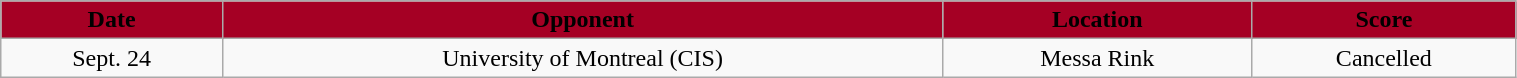<table class="wikitable" width="80%">
<tr align="center"  style="background:#A50024;color:black;">
<td><strong>Date</strong></td>
<td><strong>Opponent</strong></td>
<td><strong>Location</strong></td>
<td><strong>Score</strong></td>
</tr>
<tr align="center" bgcolor="">
<td>Sept. 24</td>
<td>University of Montreal (CIS)</td>
<td>Messa Rink</td>
<td>Cancelled</td>
</tr>
</table>
